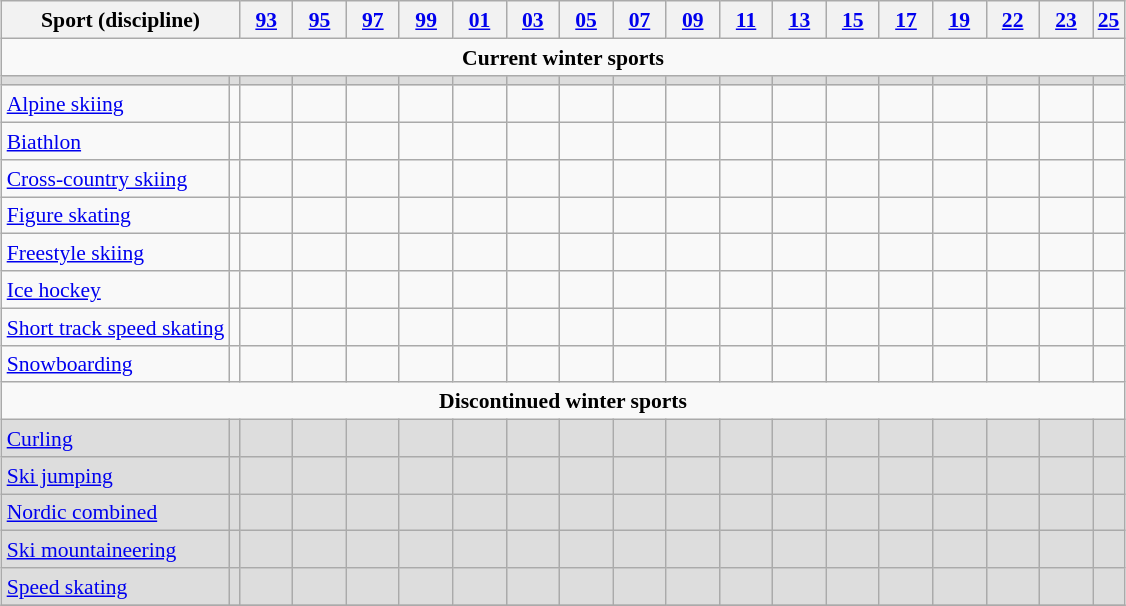<table class="wikitable collapsible" style="margin:0.5em auto;font-size:90%;line-height:1.25;text-align:center">
<tr>
<th colspan="2">Sport (discipline)</th>
<th style="width:2em"><a href='#'>93</a></th>
<th style="width:2em"><a href='#'>95</a></th>
<th style="width:2em"><a href='#'>97</a></th>
<th style="width:2em"><a href='#'>99</a></th>
<th style="width:2em"><a href='#'>01</a></th>
<th style="width:2em"><a href='#'>03</a></th>
<th style="width:2em"><a href='#'>05</a></th>
<th style="width:2em"><a href='#'>07</a></th>
<th style="width:2em"><a href='#'>09</a></th>
<th style="width:2em"><a href='#'>11</a></th>
<th style="width:2em"><a href='#'>13</a></th>
<th style="width:2em"><a href='#'>15</a></th>
<th style="width:2em"><a href='#'>17</a></th>
<th style="width:2em"><a href='#'>19</a></th>
<th style="width:2em"><a href='#'>22</a></th>
<th style="width:2em"><a href='#'>23</a></th>
<th><a href='#'>25</a></th>
</tr>
<tr>
<td colspan="19"><strong>Current winter sports</strong></td>
</tr>
<tr style="background:#ddd;">
<td style="font-size:0.2em; line-height:1px;;"> </td>
<td></td>
<td></td>
<td></td>
<td></td>
<td></td>
<td></td>
<td></td>
<td></td>
<td></td>
<td></td>
<td></td>
<td></td>
<td></td>
<td></td>
<td></td>
<td></td>
<td></td>
<td></td>
</tr>
<tr>
<td style="text-align:left;"><a href='#'>Alpine skiing</a></td>
<td></td>
<td></td>
<td></td>
<td></td>
<td></td>
<td></td>
<td></td>
<td></td>
<td></td>
<td></td>
<td></td>
<td></td>
<td></td>
<td></td>
<td></td>
<td></td>
<td></td>
<td></td>
</tr>
<tr>
<td style="text-align:left;"><a href='#'>Biathlon</a></td>
<td></td>
<td></td>
<td></td>
<td></td>
<td></td>
<td></td>
<td></td>
<td></td>
<td></td>
<td></td>
<td></td>
<td></td>
<td></td>
<td></td>
<td></td>
<td></td>
<td></td>
<td></td>
</tr>
<tr>
<td style="text-align:left;"><a href='#'>Cross-country skiing</a></td>
<td></td>
<td></td>
<td></td>
<td></td>
<td></td>
<td></td>
<td></td>
<td></td>
<td></td>
<td></td>
<td></td>
<td></td>
<td></td>
<td></td>
<td></td>
<td></td>
<td></td>
<td></td>
</tr>
<tr>
<td style="text-align:left;"><a href='#'>Figure skating</a></td>
<td></td>
<td></td>
<td></td>
<td></td>
<td></td>
<td></td>
<td></td>
<td></td>
<td></td>
<td></td>
<td></td>
<td></td>
<td></td>
<td></td>
<td></td>
<td></td>
<td></td>
<td></td>
</tr>
<tr>
<td style="text-align:left;"><a href='#'>Freestyle skiing</a></td>
<td></td>
<td></td>
<td></td>
<td></td>
<td></td>
<td></td>
<td></td>
<td></td>
<td></td>
<td></td>
<td></td>
<td></td>
<td></td>
<td></td>
<td></td>
<td></td>
<td></td>
<td></td>
</tr>
<tr>
<td style="text-align:left;"><a href='#'>Ice hockey</a></td>
<td></td>
<td></td>
<td></td>
<td></td>
<td></td>
<td></td>
<td></td>
<td></td>
<td></td>
<td></td>
<td></td>
<td></td>
<td></td>
<td></td>
<td></td>
<td></td>
<td></td>
<td></td>
</tr>
<tr>
<td style="text-align:left;"><a href='#'>Short track speed skating</a></td>
<td></td>
<td></td>
<td></td>
<td></td>
<td></td>
<td></td>
<td></td>
<td></td>
<td></td>
<td></td>
<td></td>
<td></td>
<td></td>
<td></td>
<td></td>
<td></td>
<td></td>
<td></td>
</tr>
<tr>
<td style="text-align:left;"><a href='#'>Snowboarding</a></td>
<td></td>
<td></td>
<td></td>
<td></td>
<td></td>
<td></td>
<td></td>
<td></td>
<td></td>
<td></td>
<td></td>
<td></td>
<td></td>
<td></td>
<td></td>
<td></td>
<td></td>
<td></td>
</tr>
<tr>
<td colspan="19"><strong>Discontinued winter sports</strong></td>
</tr>
<tr style="background:#ddd;">
<td style="text-align:left;"><a href='#'>Curling</a></td>
<td></td>
<td></td>
<td></td>
<td></td>
<td></td>
<td></td>
<td></td>
<td></td>
<td></td>
<td></td>
<td></td>
<td></td>
<td></td>
<td></td>
<td></td>
<td></td>
<td></td>
<td></td>
</tr>
<tr style="background:#ddd;">
<td style="text-align:left;"><a href='#'>Ski jumping</a></td>
<td></td>
<td></td>
<td></td>
<td></td>
<td></td>
<td></td>
<td></td>
<td></td>
<td></td>
<td></td>
<td></td>
<td></td>
<td></td>
<td></td>
<td></td>
<td></td>
<td></td>
<td></td>
</tr>
<tr style="background:#ddd;">
<td style="text-align:left;"><a href='#'>Nordic combined</a></td>
<td></td>
<td></td>
<td></td>
<td></td>
<td></td>
<td></td>
<td></td>
<td></td>
<td></td>
<td></td>
<td></td>
<td></td>
<td></td>
<td></td>
<td></td>
<td></td>
<td></td>
<td></td>
</tr>
<tr style="background:#ddd;">
<td style="text-align:left;"><a href='#'>Ski mountaineering</a></td>
<td></td>
<td></td>
<td></td>
<td></td>
<td></td>
<td></td>
<td></td>
<td></td>
<td></td>
<td></td>
<td></td>
<td></td>
<td></td>
<td></td>
<td></td>
<td></td>
<td></td>
<td></td>
</tr>
<tr style="background:#ddd;">
<td style="text-align:left;"><a href='#'>Speed skating</a></td>
<td></td>
<td></td>
<td></td>
<td></td>
<td></td>
<td></td>
<td></td>
<td></td>
<td></td>
<td></td>
<td></td>
<td></td>
<td></td>
<td></td>
<td></td>
<td></td>
<td></td>
<td></td>
</tr>
<tr>
</tr>
</table>
